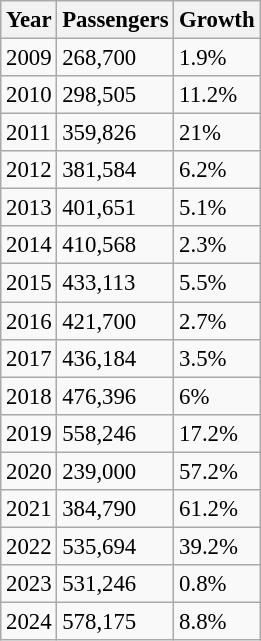<table class="wikitable" style="font-size: 95%">
<tr>
<th>Year</th>
<th>Passengers</th>
<th>Growth</th>
</tr>
<tr>
<td>2009</td>
<td>268,700</td>
<td>1.9%</td>
</tr>
<tr>
<td>2010</td>
<td>298,505</td>
<td>11.2%</td>
</tr>
<tr>
<td>2011</td>
<td>359,826</td>
<td>21%</td>
</tr>
<tr>
<td>2012</td>
<td>381,584</td>
<td>6.2%</td>
</tr>
<tr>
<td>2013</td>
<td>401,651</td>
<td>5.1%</td>
</tr>
<tr>
<td>2014</td>
<td>410,568</td>
<td>2.3%</td>
</tr>
<tr>
<td>2015</td>
<td>433,113</td>
<td>5.5%</td>
</tr>
<tr>
<td>2016</td>
<td>421,700</td>
<td>2.7%</td>
</tr>
<tr>
<td>2017</td>
<td>436,184</td>
<td>3.5%</td>
</tr>
<tr>
<td>2018</td>
<td>476,396</td>
<td>  6%</td>
</tr>
<tr>
<td>2019</td>
<td>558,246</td>
<td>17.2%</td>
</tr>
<tr>
<td>2020</td>
<td>239,000</td>
<td>  57.2%</td>
</tr>
<tr>
<td>2021</td>
<td>384,790</td>
<td>  61.2%</td>
</tr>
<tr>
<td>2022</td>
<td>535,694</td>
<td>  39.2%</td>
</tr>
<tr>
<td>2023</td>
<td>531,246</td>
<td>  0.8%</td>
</tr>
<tr>
<td>2024</td>
<td>578,175</td>
<td>  8.8%</td>
</tr>
</table>
